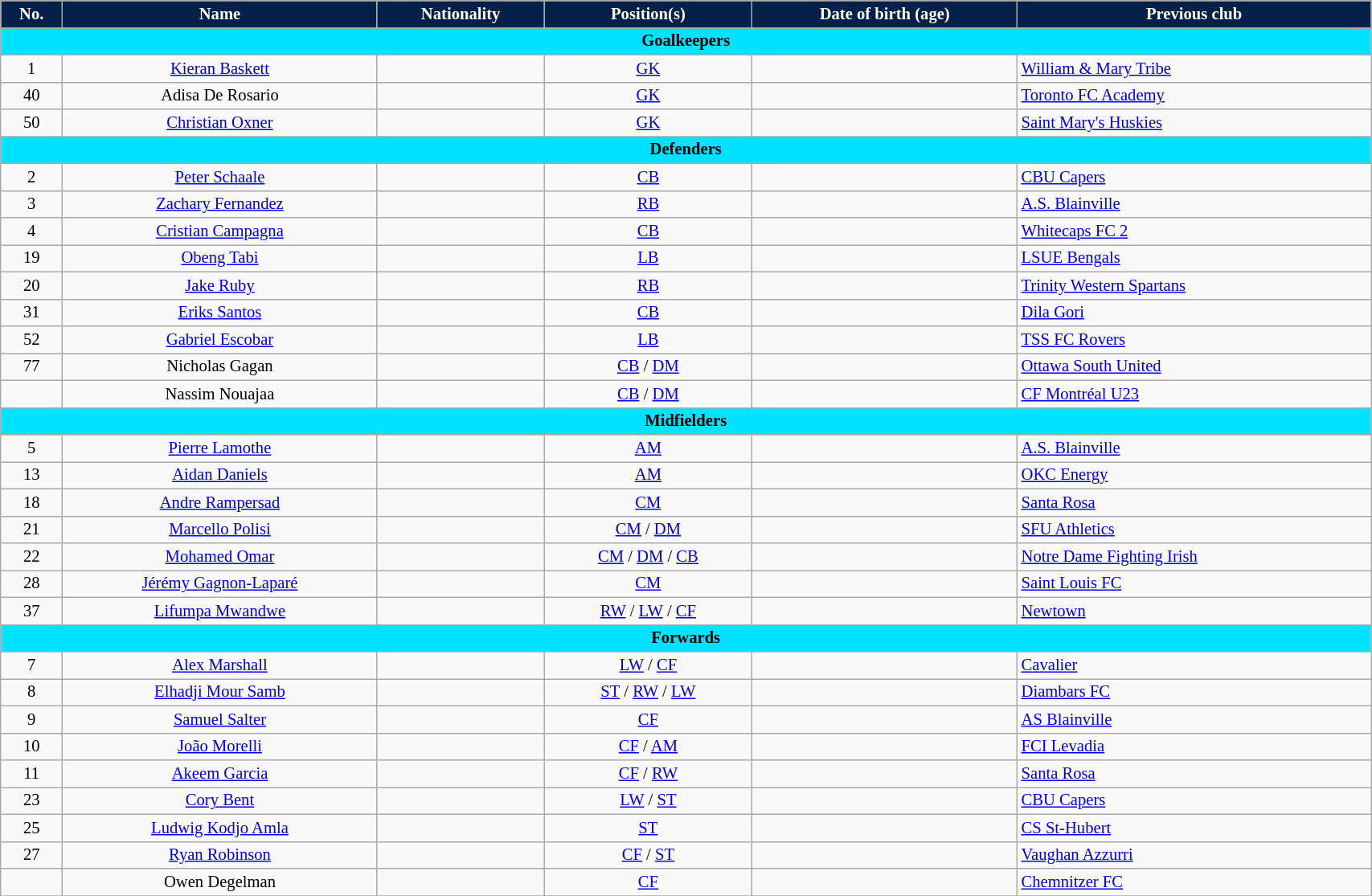<table class="wikitable" style="text-align:center; font-size:86%; width:90%;">
<tr>
<th style="background:#052049; color:white; text-align:center;">No.</th>
<th style="background:#052049; color:white; text-align:center;">Name</th>
<th style="background:#052049; color:white; text-align:center;">Nationality</th>
<th style="background:#052049; color:white; text-align:center;">Position(s)</th>
<th style="background:#052049; color:white; text-align:center;">Date of birth (age)</th>
<th style="background:#052049; color:white; text-align:center;">Previous club</th>
</tr>
<tr>
<th colspan="7" style="background:#00e2ff; color:black; text-align:center;">Goalkeepers</th>
</tr>
<tr>
<td>1</td>
<td><a href='#'>Kieran Baskett</a></td>
<td></td>
<td><a href='#'>GK</a></td>
<td></td>
<td align="left"> <a href='#'>William & Mary Tribe</a></td>
</tr>
<tr>
<td>40</td>
<td>Adisa De Rosario</td>
<td></td>
<td><a href='#'>GK</a></td>
<td></td>
<td align="left"> <a href='#'>Toronto FC Academy</a></td>
</tr>
<tr>
<td>50</td>
<td><a href='#'>Christian Oxner</a></td>
<td></td>
<td><a href='#'>GK</a></td>
<td></td>
<td align="left"> <a href='#'>Saint Mary's Huskies</a></td>
</tr>
<tr>
<th colspan="7" style="background:#00e2ff; color:black; text-align:center;">Defenders</th>
</tr>
<tr>
<td>2</td>
<td><a href='#'>Peter Schaale</a></td>
<td></td>
<td><a href='#'>CB</a></td>
<td></td>
<td align="left"> <a href='#'>CBU Capers</a></td>
</tr>
<tr>
<td>3</td>
<td><a href='#'>Zachary Fernandez</a></td>
<td></td>
<td><a href='#'>RB</a></td>
<td></td>
<td align="left"> <a href='#'>A.S. Blainville</a></td>
</tr>
<tr>
<td>4</td>
<td><a href='#'>Cristian Campagna</a></td>
<td></td>
<td><a href='#'>CB</a></td>
<td></td>
<td align="left"> <a href='#'>Whitecaps FC 2</a></td>
</tr>
<tr>
<td>19</td>
<td><a href='#'>Obeng Tabi</a></td>
<td></td>
<td><a href='#'>LB</a></td>
<td></td>
<td align="left"> <a href='#'>LSUE Bengals</a></td>
</tr>
<tr>
<td>20</td>
<td><a href='#'>Jake Ruby</a></td>
<td></td>
<td><a href='#'>RB</a></td>
<td></td>
<td align="left"> <a href='#'>Trinity Western Spartans</a></td>
</tr>
<tr>
<td>31</td>
<td><a href='#'>Eriks Santos</a></td>
<td></td>
<td><a href='#'>CB</a></td>
<td></td>
<td align="left"> <a href='#'>Dila Gori</a></td>
</tr>
<tr>
<td>52</td>
<td><a href='#'>Gabriel Escobar</a> </td>
<td></td>
<td><a href='#'>LB</a></td>
<td></td>
<td align="left"> <a href='#'>TSS FC Rovers</a></td>
</tr>
<tr>
<td>77</td>
<td>Nicholas Gagan</td>
<td></td>
<td><a href='#'>CB</a> / <a href='#'>DM</a></td>
<td></td>
<td align="left"> <a href='#'>Ottawa South United</a></td>
</tr>
<tr>
<td></td>
<td>Nassim Nouajaa</td>
<td></td>
<td><a href='#'>CB</a> / <a href='#'>DM</a></td>
<td></td>
<td align="left"> <a href='#'>CF Montréal U23</a></td>
</tr>
<tr>
<th colspan="7" style="background:#00e2ff; color:black; text-align:center;">Midfielders</th>
</tr>
<tr>
<td>5</td>
<td><a href='#'>Pierre Lamothe</a></td>
<td></td>
<td><a href='#'>AM</a></td>
<td></td>
<td align="left"> <a href='#'>A.S. Blainville</a></td>
</tr>
<tr>
<td>13</td>
<td><a href='#'>Aidan Daniels</a></td>
<td></td>
<td><a href='#'>AM</a></td>
<td></td>
<td align="left"> <a href='#'>OKC Energy</a></td>
</tr>
<tr>
<td>18</td>
<td><a href='#'>Andre Rampersad</a></td>
<td></td>
<td><a href='#'>CM</a></td>
<td></td>
<td align="left"> <a href='#'>Santa Rosa</a></td>
</tr>
<tr>
<td>21</td>
<td><a href='#'>Marcello Polisi</a></td>
<td></td>
<td><a href='#'>CM</a> / <a href='#'>DM</a></td>
<td></td>
<td align="left"> <a href='#'>SFU Athletics</a></td>
</tr>
<tr>
<td>22</td>
<td><a href='#'>Mohamed Omar</a></td>
<td></td>
<td><a href='#'>CM</a> / <a href='#'>DM</a> / <a href='#'>CB</a></td>
<td></td>
<td align="left"> <a href='#'>Notre Dame Fighting Irish</a></td>
</tr>
<tr>
<td>28</td>
<td><a href='#'>Jérémy Gagnon-Laparé</a></td>
<td></td>
<td><a href='#'>CM</a></td>
<td></td>
<td align="left"> <a href='#'>Saint Louis FC</a></td>
</tr>
<tr>
<td>37</td>
<td><a href='#'>Lifumpa Mwandwe</a></td>
<td></td>
<td><a href='#'>RW</a> / <a href='#'>LW</a> / <a href='#'>CF</a></td>
<td></td>
<td align="left"> <a href='#'>Newtown</a></td>
</tr>
<tr>
<th colspan="7" style="background:#00e2ff; color:black; text-align:center;">Forwards</th>
</tr>
<tr>
<td>7</td>
<td><a href='#'>Alex Marshall</a></td>
<td></td>
<td><a href='#'>LW</a> / <a href='#'>CF</a></td>
<td></td>
<td align="left"> <a href='#'>Cavalier</a></td>
</tr>
<tr>
<td>8</td>
<td><a href='#'>Elhadji Mour Samb</a></td>
<td></td>
<td><a href='#'>ST</a> / <a href='#'>RW</a> / <a href='#'>LW</a></td>
<td></td>
<td align="left"> <a href='#'>Diambars FC</a></td>
</tr>
<tr>
<td>9</td>
<td><a href='#'>Samuel Salter</a></td>
<td></td>
<td><a href='#'>CF</a></td>
<td></td>
<td align="left"> <a href='#'>AS Blainville</a></td>
</tr>
<tr>
<td>10</td>
<td><a href='#'>João Morelli</a> </td>
<td></td>
<td><a href='#'>CF</a> / <a href='#'>AM</a></td>
<td></td>
<td align="left"> <a href='#'>FCI Levadia</a></td>
</tr>
<tr>
<td>11</td>
<td><a href='#'>Akeem Garcia</a></td>
<td></td>
<td><a href='#'>CF</a> / <a href='#'>RW</a></td>
<td></td>
<td align="left"> <a href='#'>Santa Rosa</a></td>
</tr>
<tr>
<td>23</td>
<td><a href='#'>Cory Bent</a></td>
<td></td>
<td><a href='#'>LW</a> / <a href='#'>ST</a></td>
<td></td>
<td align="left"> <a href='#'>CBU Capers</a></td>
</tr>
<tr>
<td>25</td>
<td><a href='#'>Ludwig Kodjo Amla</a></td>
<td></td>
<td><a href='#'>ST</a></td>
<td></td>
<td align="left"> <a href='#'>CS St-Hubert</a></td>
</tr>
<tr>
<td>27</td>
<td><a href='#'>Ryan Robinson</a></td>
<td></td>
<td><a href='#'>CF</a> / <a href='#'>ST</a></td>
<td></td>
<td align="left"> <a href='#'>Vaughan Azzurri</a></td>
</tr>
<tr>
<td></td>
<td>Owen Degelman</td>
<td></td>
<td><a href='#'>CF</a></td>
<td></td>
<td align="left"> <a href='#'>Chemnitzer FC</a></td>
</tr>
<tr>
</tr>
</table>
